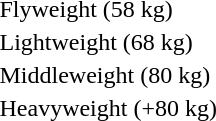<table>
<tr>
<td rowspan=2>Flyweight (58 kg)<br></td>
<td rowspan=2></td>
<td rowspan=2></td>
<td></td>
</tr>
<tr>
<td></td>
</tr>
<tr>
<td rowspan=2>Lightweight (68 kg)<br></td>
<td rowspan=2></td>
<td rowspan=2></td>
<td></td>
</tr>
<tr>
<td></td>
</tr>
<tr>
<td rowspan=2>Middleweight (80 kg)<br></td>
<td rowspan=2></td>
<td rowspan=2></td>
<td></td>
</tr>
<tr>
<td></td>
</tr>
<tr>
<td rowspan=2>Heavyweight (+80 kg)<br></td>
<td rowspan=2></td>
<td rowspan=2></td>
<td></td>
</tr>
<tr>
<td></td>
</tr>
</table>
